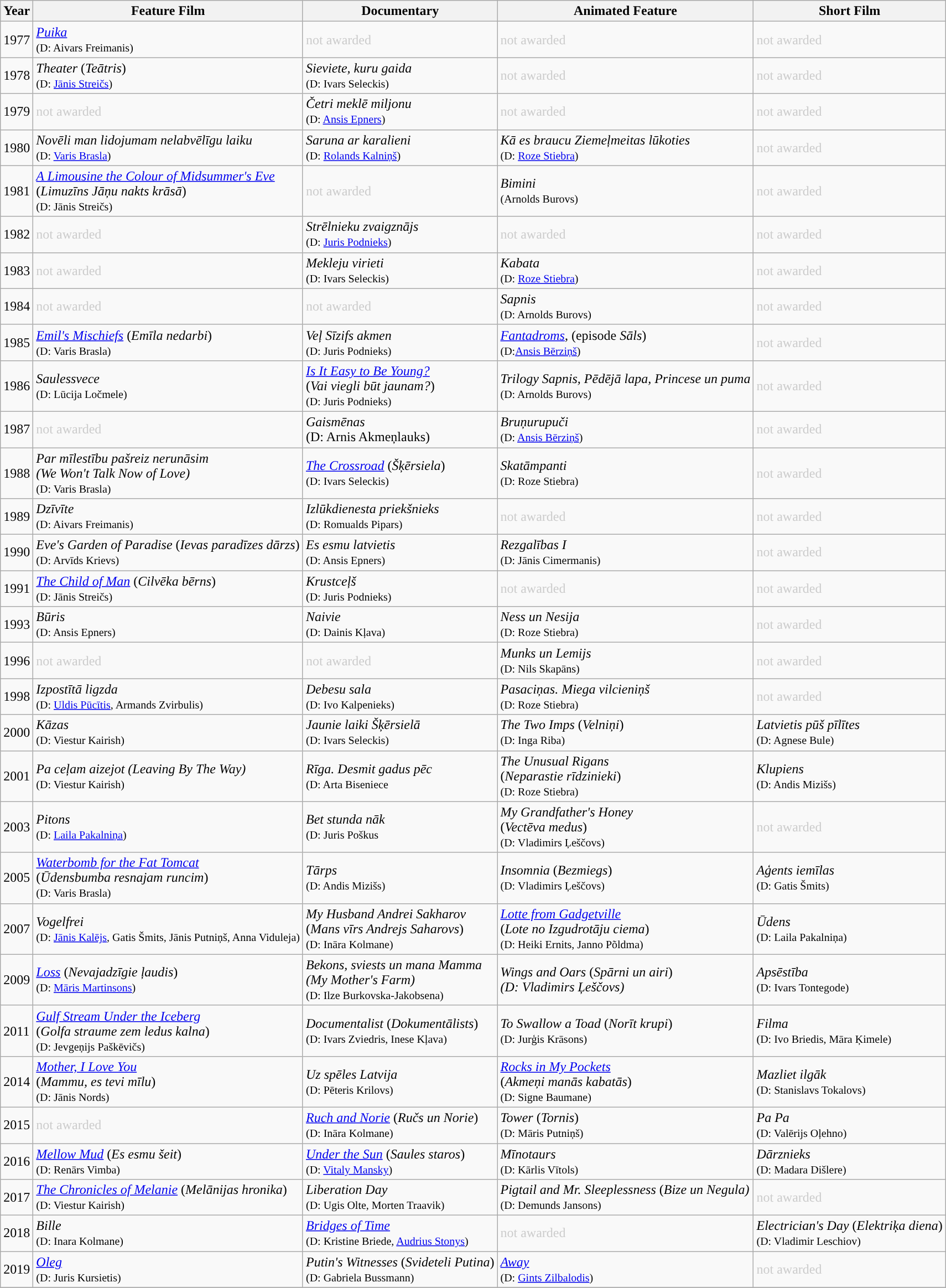<table class="sortable wikitable center">
<tr>
<th>Year</th>
<th>Feature Film</th>
<th>Documentary</th>
<th>Animated Feature</th>
<th>Short Film</th>
</tr>
<tr>
<td>1977</td>
<td><em><a href='#'>Puika</a></em><br> <small>(D: Aivars Freimanis)</small></td>
<td style="color:#cccccc;">not awarded</td>
<td style="color:#cccccc;">not awarded</td>
<td style="color:#cccccc;">not awarded</td>
</tr>
<tr>
<td>1978</td>
<td><em>Theater</em> (<em>Teātris</em>)<br> <small>(D: <a href='#'>Jānis Streičs</a>)</small></td>
<td><em>Sieviete, kuru gaida</em><br><small>(D: Ivars Seleckis)</small></td>
<td style="color:#cccccc;">not awarded</td>
<td style="color:#cccccc;">not awarded</td>
</tr>
<tr>
<td>1979</td>
<td style="color:#cccccc;">not awarded</td>
<td><em>Četri meklē miljonu</em><br> <small>(D: <a href='#'>Ansis Epners</a>)</small></td>
<td style="color:#cccccc;">not awarded</td>
<td style="color:#cccccc;">not awarded</td>
</tr>
<tr>
<td>1980</td>
<td><em>Novēli man lidojumam nelabvēlīgu laiku</em><br><small>(D: <a href='#'>Varis Brasla</a>)</small></td>
<td><em>Saruna ar karalieni</em><br><small>(D: <a href='#'>Rolands Kalniņš</a>)</small></td>
<td><em>Kā es braucu Ziemeļmeitas lūkoties</em><br><small>(D: <a href='#'>Roze Stiebra</a>)</small></td>
<td style="color:#cccccc;">not awarded</td>
</tr>
<tr>
<td>1981</td>
<td><em><a href='#'>A Limousine the Colour of Midsummer's Eve</a></em><br>(<em>Limuzīns Jāņu nakts krāsā</em>) <br><small>(D: Jānis Streičs)</small></td>
<td style="color:#cccccc;">not awarded</td>
<td><em>Bimini</em><br> <small>(Arnolds Burovs)</small></td>
<td style="color:#cccccc;">not awarded</td>
</tr>
<tr>
<td>1982</td>
<td style="color:#cccccc;">not awarded</td>
<td><em>Strēlnieku zvaigznājs</em> <br> <small>(D: <a href='#'>Juris Podnieks</a>)</small></td>
<td style="color:#cccccc;">not awarded</td>
<td style="color:#cccccc;">not awarded</td>
</tr>
<tr>
<td>1983</td>
<td style="color:#cccccc;">not awarded</td>
<td><em>Mekleju virieti</em><br> <small>(D: Ivars Seleckis)</small></td>
<td><em>Kabata</em><br><small>(D: <a href='#'>Roze Stiebra</a>)</small></td>
<td style="color:#cccccc;">not awarded</td>
</tr>
<tr>
<td>1984</td>
<td style="color:#cccccc;">not awarded</td>
<td style="color:#cccccc;">not awarded</td>
<td><em>Sapnis</em><br><small>(D: Arnolds Burovs)</small></td>
<td style="color:#cccccc;">not awarded</td>
</tr>
<tr>
<td>1985</td>
<td><em><a href='#'>Emil's Mischiefs</a></em> (<em>Emīla nedarbi</em>)<br> <small>(D: Varis Brasla)</small></td>
<td><em>Veļ Sīzifs akmen</em><br> <small>(D: Juris Podnieks)</small></td>
<td><em><a href='#'>Fantadroms</a></em>, (episode <em>Sāls</em>)<br> <small>(D:<a href='#'>Ansis Bērziņš</a>)</small></td>
<td style="color:#cccccc;">not awarded</td>
</tr>
<tr>
<td>1986</td>
<td><em>Saulessvece</em><br> <small>(D: Lūcija Ločmele)</small></td>
<td><em><a href='#'>Is It Easy to Be Young?</a></em><br>(<em>Vai viegli būt jaunam?</em>) <br><small>(D: Juris Podnieks)</small></td>
<td><em>Trilogy Sapnis, Pēdējā lapa, Princese un puma</em><br><small>(D: Arnolds Burovs)</small></td>
<td style="color:#cccccc;">not awarded</td>
</tr>
<tr>
<td>1987</td>
<td style="color:#cccccc;">not awarded</td>
<td><em>Gaismēnas</em><br> (D: Arnis Akmeņlauks)</td>
<td><em>Bruņurupuči</em><br><small>(D: <a href='#'>Ansis Bērziņš</a>)</small></td>
<td style="color:#cccccc;">not awarded</td>
</tr>
<tr>
<td>1988</td>
<td><em>Par mīlestību pašreiz nerunāsim</em><br><em>(We Won't Talk Now of Love)</em><br><small>(D: Varis Brasla)</small></td>
<td><em><a href='#'>The Crossroad</a></em> (<em>Šķērsiela</em>) <br><small>(D: Ivars Seleckis)</small></td>
<td><em>Skatāmpanti</em><br><small>(D: Roze Stiebra)</small></td>
<td style="color:#cccccc;">not awarded</td>
</tr>
<tr>
<td>1989</td>
<td><em>Dzīvīte</em><br><small>(D: Aivars Freimanis)</small></td>
<td><em>Izlūkdienesta priekšnieks</em><br> <small>(D: Romualds Pipars)</small></td>
<td style="color:#cccccc;">not awarded</td>
<td style="color:#cccccc;">not awarded</td>
</tr>
<tr>
<td>1990</td>
<td><em>Eve's Garden of Paradise</em> (<em>Ievas paradīzes dārzs</em>) <br><small>(D: Arvīds Krievs)</small></td>
<td><em>Es esmu latvietis</em><br> <small>(D: Ansis Epners)</small></td>
<td><em>Rezgalības I</em><br> <small>(D: Jānis Cimermanis)</small></td>
<td style="color:#cccccc;">not awarded</td>
</tr>
<tr>
<td>1991</td>
<td><em><a href='#'>The Child of Man</a></em> (<em>Cilvēka bērns</em>) <br><small>(D: Jānis Streičs)</small></td>
<td><em>Krustceļš</em><br><small>(D: Juris Podnieks)</small></td>
<td style="color:#cccccc;">not awarded</td>
<td style="color:#cccccc;">not awarded</td>
</tr>
<tr>
<td>1993</td>
<td><em>Būris</em><br><small>(D: Ansis Epners)</small></td>
<td><em>Naivie</em><br><small>(D: Dainis Kļava)</small></td>
<td><em>Ness un Nesija</em><br><small>(D: Roze Stiebra)</small></td>
<td style="color:#cccccc;">not awarded</td>
</tr>
<tr>
<td>1996</td>
<td style="color:#cccccc; colspan=2">not awarded</td>
<td style="color:#cccccc;">not awarded</td>
<td><em>Munks un Lemijs</em> <br><small>(D: Nils Skapāns)</small></td>
<td style="color:#cccccc;">not awarded</td>
</tr>
<tr>
<td>1998</td>
<td><em>Izpostītā ligzda</em> <br><small>(D: <a href='#'>Uldis Pūcītis</a>, Armands Zvirbulis)</small></td>
<td><em>Debesu sala</em> <br><small>(D: Ivo Kalpenieks)</small></td>
<td><em>Pasaciņas. Miega vilcieniņš</em><br><small>(D: Roze Stiebra)</small></td>
<td style="color:#cccccc;">not awarded</td>
</tr>
<tr>
<td>2000</td>
<td><em>Kāzas</em><br><small> (D: Viestur Kairish)</small></td>
<td><em>Jaunie laiki Šķērsielā</em><br><small>(D: Ivars Seleckis)</small></td>
<td><em>The Two Imps</em> (<em>Velniņi</em>)<br><small>(D: Inga Riba)</small></td>
<td><em>Latvietis pūš pīlītes</em><br><small>(D: Agnese Bule)</small></td>
</tr>
<tr>
<td>2001</td>
<td><em>Pa ceļam aizejot</em> <em>(Leaving By The Way)</em><br><small>(D: Viestur Kairish)</small></td>
<td><em>Rīga. Desmit gadus pēc</em><br><small>(D: Arta Biseniece</small></td>
<td><em>The Unusual Rigans</em><br>(<em>Neparastie rīdzinieki</em>)<br><small>(D: Roze Stiebra)</small></td>
<td><em>Klupiens</em><br><small>(D: Andis Mizišs)</small></td>
</tr>
<tr>
<td>2003</td>
<td><em>Pitons</em><br><small>(D: <a href='#'>Laila Pakalniņa</a>)</small></td>
<td><em>Bet stunda nāk</em><br><small>(D: Juris Poškus</small></td>
<td><em>My Grandfather's Honey</em><br>(<em>Vectēva medus</em>)<br><small>(D: Vladimirs Ļeščovs)</small></td>
<td style="color:#cccccc;">not awarded</td>
</tr>
<tr>
<td>2005</td>
<td><em><a href='#'>Waterbomb for the Fat Tomcat</a></em><br>(<em>Ūdensbumba resnajam runcim</em>)<br><small>(D: Varis Brasla)</small></td>
<td><em>Tārps</em><br><small>(D: Andis Mizišs)</small></td>
<td><em>Insomnia</em> (<em>Bezmiegs</em>)<br><small>(D: Vladimirs Ļeščovs)</small></td>
<td><em>Aģents iemīlas</em><br><small>(D: Gatis Šmits)</small></td>
</tr>
<tr>
<td>2007</td>
<td><em>Vogelfrei</em><br><small>(D: <a href='#'>Jānis Kalējs</a>, Gatis Šmits, Jānis Putniņš, Anna Viduleja)</small></td>
<td><em>My Husband Andrei Sakharov</em><br> (<em>Mans vīrs Andrejs Saharovs</em>)<br><small>(D: Ināra Kolmane)</small></td>
<td><em><a href='#'>Lotte from Gadgetville</a></em><br> (<em>Lote no Izgudrotāju ciema</em>)<br><small>(D: Heiki Ernits, Janno Põldma)</small></td>
<td><em>Ūdens</em><br><small>(D: Laila Pakalniņa)</small></td>
</tr>
<tr>
<td>2009</td>
<td><em><a href='#'>Loss</a></em> (<em>Nevajadzīgie ļaudis</em>)<br><small>(D: <a href='#'>Māris Martinsons</a>)</small></td>
<td><em>Bekons, sviests un mana Mamma</em><br> <em>(My Mother's Farm)</em><br><small>(D: Ilze Burkovska-Jakobsena)</small></td>
<td><em>Wings and Oars</em> (<em>Spārni un airi</em>)<br><em>(D: Vladimirs Ļeščovs)</em></td>
<td><em>Apsēstība</em><br><small>(D: Ivars Tontegode)</small></td>
</tr>
<tr>
<td>2011</td>
<td><em><a href='#'>Gulf Stream Under the Iceberg</a></em><br>(<em>Golfa straume zem ledus kalna</em>)<br><small>(D: Jevgeņijs Paškēvičs)</small></td>
<td><em>Documentalist</em> (<em>Dokumentālists</em>)<br><small>(D: Ivars Zviedris, Inese Kļava)</small></td>
<td><em>To Swallow a Toad</em> (<em>Norīt krupi</em>) <br><small>(D: Jurģis Krāsons)</small></td>
<td><em>Filma</em><br> <small>(D: Ivo Briedis, Māra Ķimele)</small></td>
</tr>
<tr>
<td>2014</td>
<td><em><a href='#'>Mother, I Love You</a></em><br> (<em>Mammu, es tevi mīlu</em>)<br><small>(D: Jānis Nords)</small></td>
<td><em>Uz spēles Latvija</em> <br><small>(D: Pēteris Krilovs)</small></td>
<td><em><a href='#'>Rocks in My Pockets</a></em><br> (<em>Akmeņi manās kabatās</em>)<br><small>(D: Signe Baumane)</small></td>
<td><em>Mazliet ilgāk</em><br><small>(D: Stanislavs Tokalovs)</small></td>
</tr>
<tr>
<td>2015</td>
<td style="color:#cccccc;">not awarded</td>
<td><em><a href='#'>Ruch and Norie</a></em> (<em>Ručs un Norie</em>)<br><small>(D: Ināra Kolmane)</small></td>
<td><em>Tower</em> (<em>Tornis</em>)<br><small>(D: Māris Putniņš)</small></td>
<td><em>Pa Pa</em><br><small>(D: Valērijs Oļehno)</small></td>
</tr>
<tr>
<td>2016</td>
<td><em><a href='#'>Mellow Mud</a></em> (<em>Es esmu šeit</em>)<br><small>(D: Renārs Vimba)</small></td>
<td><em><a href='#'>Under the Sun</a></em> (<em>Saules staros</em>)<br><small>(D: <a href='#'>Vitaly Mansky</a>)</small></td>
<td><em>Mīnotaurs</em><br><small>(D: Kārlis Vītols)</small></td>
<td><em>Dārznieks</em><br><small>(D: Madara Dišlere)</small></td>
</tr>
<tr>
<td>2017</td>
<td><em><a href='#'>The Chronicles of Melanie</a></em> (<em>Melānijas hronika</em>) <br><small>(D: Viestur Kairish)</small></td>
<td><em>Liberation Day</em><br><small>(D: Ugis Olte, Morten Traavik)</small></td>
<td><em>Pigtail and Mr. Sleeplessness</em> (<em>Bize un Negula)</em><br><small>(D: Demunds Jansons)</small></td>
<td style="color:#cccccc;">not awarded</td>
</tr>
<tr>
<td>2018</td>
<td><em>Bille</em><br><small>(D: Inara Kolmane)</small></td>
<td><em><a href='#'>Bridges of Time</a></em><br><small>(D: Kristine Briede, <a href='#'>Audrius Stonys</a>)</small></td>
<td style="color:#cccccc;">not awarded</td>
<td><em>Electrician's Day</em> (<em>Elektriķa diena</em>) <br><small>(D: Vladimir Leschiov)</small></td>
</tr>
<tr>
<td>2019</td>
<td><em><a href='#'>Oleg</a></em><br><small>(D: Juris Kursietis)</small></td>
<td><em>Putin's Witnesses</em> (<em>Svideteli Putina</em>)<br><small>(D: Gabriela Bussmann)</small></td>
<td><em><a href='#'>Away</a></em><br><small>(D: <a href='#'>Gints Zilbalodis</a>)</small></td>
<td style="color:#cccccc;">not awarded</td>
</tr>
<tr>
</tr>
</table>
